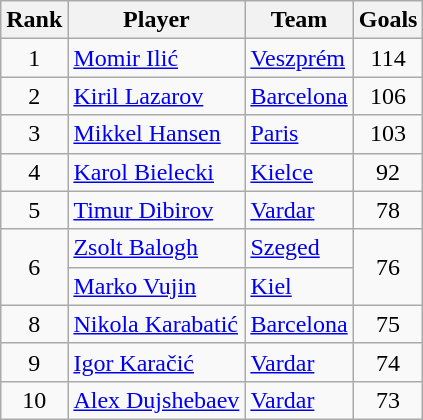<table class="wikitable" style="text-align:center">
<tr>
<th>Rank</th>
<th>Player</th>
<th>Team</th>
<th>Goals</th>
</tr>
<tr>
<td>1</td>
<td align=left> <a href='#'>Momir Ilić</a></td>
<td align=left> <a href='#'>Veszprém</a></td>
<td>114</td>
</tr>
<tr>
<td>2</td>
<td align=left> <a href='#'>Kiril Lazarov</a></td>
<td align=left> <a href='#'>Barcelona</a></td>
<td>106</td>
</tr>
<tr>
<td>3</td>
<td align=left> <a href='#'>Mikkel Hansen</a></td>
<td align=left> <a href='#'>Paris</a></td>
<td>103</td>
</tr>
<tr>
<td>4</td>
<td align=left> <a href='#'>Karol Bielecki</a></td>
<td align=left> <a href='#'>Kielce</a></td>
<td>92</td>
</tr>
<tr>
<td>5</td>
<td align=left> <a href='#'>Timur Dibirov</a></td>
<td align=left> <a href='#'>Vardar</a></td>
<td>78</td>
</tr>
<tr>
<td rowspan=2>6</td>
<td align=left> <a href='#'>Zsolt Balogh</a></td>
<td align=left> <a href='#'>Szeged</a></td>
<td rowspan=2>76</td>
</tr>
<tr>
<td align=left> <a href='#'>Marko Vujin</a></td>
<td align=left> <a href='#'>Kiel</a></td>
</tr>
<tr>
<td>8</td>
<td align=left> <a href='#'>Nikola Karabatić</a></td>
<td align=left> <a href='#'>Barcelona</a></td>
<td>75</td>
</tr>
<tr>
<td>9</td>
<td align=left> <a href='#'>Igor Karačić</a></td>
<td align=left> <a href='#'>Vardar</a></td>
<td>74</td>
</tr>
<tr>
<td>10</td>
<td align=left> <a href='#'>Alex Dujshebaev</a></td>
<td align=left> <a href='#'>Vardar</a></td>
<td>73</td>
</tr>
</table>
